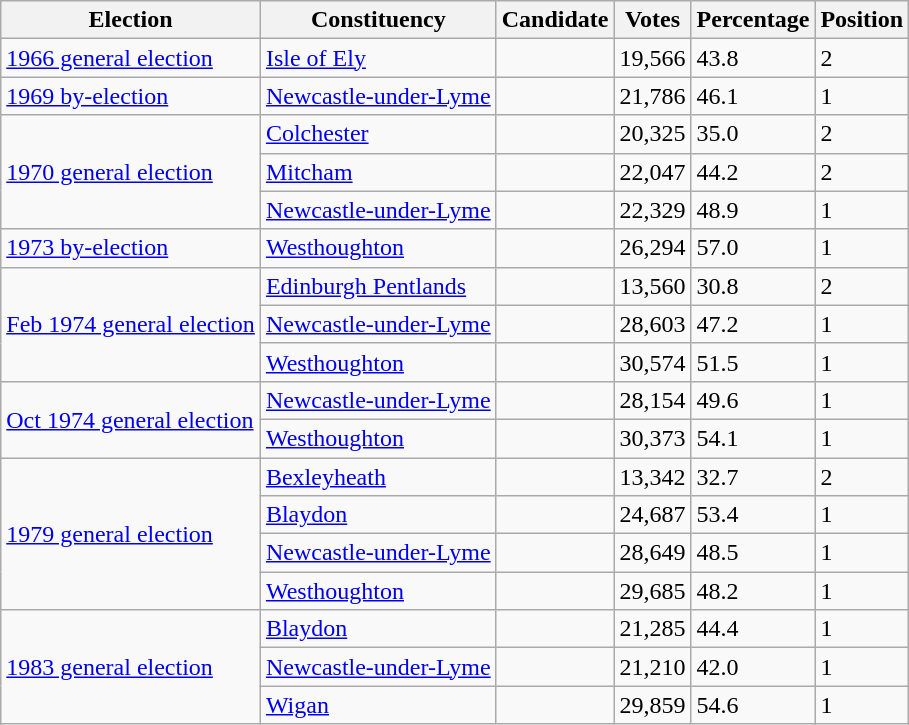<table class="wikitable sortable">
<tr>
<th>Election</th>
<th>Constituency</th>
<th>Candidate</th>
<th>Votes</th>
<th>Percentage</th>
<th>Position</th>
</tr>
<tr>
<td><a href='#'>1966 general election</a></td>
<td><a href='#'>Isle of Ely</a></td>
<td></td>
<td>19,566</td>
<td>43.8</td>
<td>2</td>
</tr>
<tr>
<td><a href='#'>1969 by-election</a></td>
<td><a href='#'>Newcastle-under-Lyme</a></td>
<td></td>
<td>21,786</td>
<td>46.1</td>
<td>1</td>
</tr>
<tr>
<td rowspan=3><a href='#'>1970 general election</a></td>
<td><a href='#'>Colchester</a></td>
<td></td>
<td>20,325</td>
<td>35.0</td>
<td>2</td>
</tr>
<tr>
<td><a href='#'>Mitcham</a></td>
<td></td>
<td>22,047</td>
<td>44.2</td>
<td>2</td>
</tr>
<tr>
<td><a href='#'>Newcastle-under-Lyme</a></td>
<td></td>
<td>22,329</td>
<td>48.9</td>
<td>1</td>
</tr>
<tr>
<td><a href='#'>1973 by-election</a></td>
<td><a href='#'>Westhoughton</a></td>
<td></td>
<td>26,294</td>
<td>57.0</td>
<td>1</td>
</tr>
<tr>
<td rowspan=3><a href='#'>Feb 1974 general election</a></td>
<td><a href='#'>Edinburgh Pentlands</a></td>
<td></td>
<td>13,560</td>
<td>30.8</td>
<td>2</td>
</tr>
<tr>
<td><a href='#'>Newcastle-under-Lyme</a></td>
<td></td>
<td>28,603</td>
<td>47.2</td>
<td>1</td>
</tr>
<tr>
<td><a href='#'>Westhoughton</a></td>
<td></td>
<td>30,574</td>
<td>51.5</td>
<td>1</td>
</tr>
<tr>
<td rowspan=2><a href='#'>Oct 1974 general election</a></td>
<td><a href='#'>Newcastle-under-Lyme</a></td>
<td></td>
<td>28,154</td>
<td>49.6</td>
<td>1</td>
</tr>
<tr>
<td><a href='#'>Westhoughton</a></td>
<td></td>
<td>30,373</td>
<td>54.1</td>
<td>1</td>
</tr>
<tr>
<td rowspan=4><a href='#'>1979 general election</a></td>
<td><a href='#'>Bexleyheath</a></td>
<td></td>
<td>13,342</td>
<td>32.7</td>
<td>2</td>
</tr>
<tr>
<td><a href='#'>Blaydon</a></td>
<td></td>
<td>24,687</td>
<td>53.4</td>
<td>1</td>
</tr>
<tr>
<td><a href='#'>Newcastle-under-Lyme</a></td>
<td></td>
<td>28,649</td>
<td>48.5</td>
<td>1</td>
</tr>
<tr>
<td><a href='#'>Westhoughton</a></td>
<td></td>
<td>29,685</td>
<td>48.2</td>
<td>1</td>
</tr>
<tr>
<td rowspan=3><a href='#'>1983 general election</a></td>
<td><a href='#'>Blaydon</a></td>
<td></td>
<td>21,285</td>
<td>44.4</td>
<td>1</td>
</tr>
<tr>
<td><a href='#'>Newcastle-under-Lyme</a></td>
<td></td>
<td>21,210</td>
<td>42.0</td>
<td>1</td>
</tr>
<tr>
<td><a href='#'>Wigan</a></td>
<td></td>
<td>29,859</td>
<td>54.6</td>
<td>1</td>
</tr>
</table>
